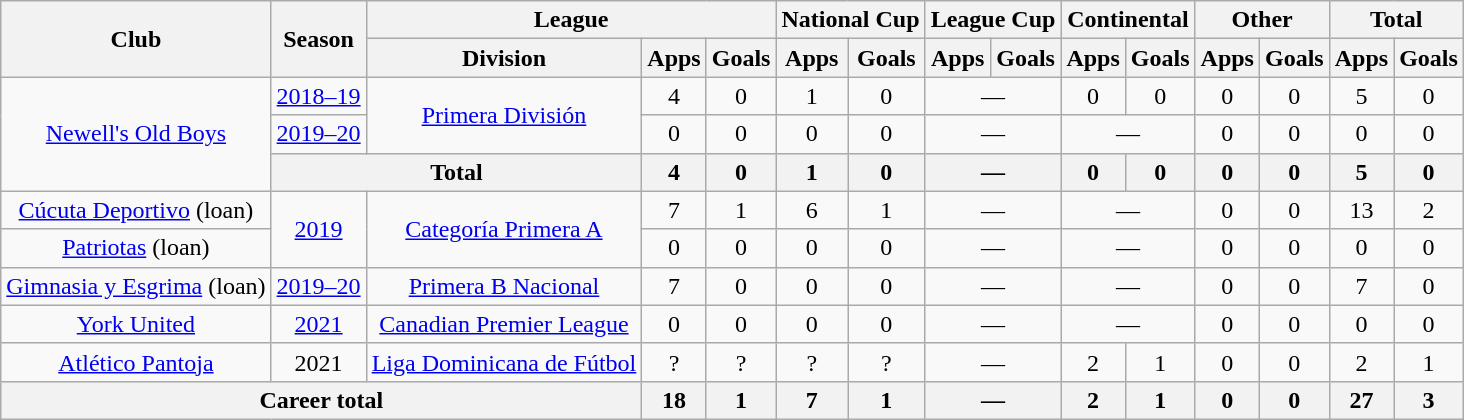<table class="wikitable" style="text-align:center">
<tr>
<th rowspan="2">Club</th>
<th rowspan="2">Season</th>
<th colspan="3">League</th>
<th colspan="2">National Cup</th>
<th colspan="2">League Cup</th>
<th colspan="2">Continental</th>
<th colspan="2">Other</th>
<th colspan="2">Total</th>
</tr>
<tr>
<th>Division</th>
<th>Apps</th>
<th>Goals</th>
<th>Apps</th>
<th>Goals</th>
<th>Apps</th>
<th>Goals</th>
<th>Apps</th>
<th>Goals</th>
<th>Apps</th>
<th>Goals</th>
<th>Apps</th>
<th>Goals</th>
</tr>
<tr>
<td rowspan="3"><a href='#'>Newell's Old Boys</a></td>
<td><a href='#'>2018–19</a></td>
<td rowspan="2"><a href='#'>Primera División</a></td>
<td>4</td>
<td>0</td>
<td>1</td>
<td>0</td>
<td colspan="2">—</td>
<td>0</td>
<td>0</td>
<td>0</td>
<td>0</td>
<td>5</td>
<td>0</td>
</tr>
<tr>
<td><a href='#'>2019–20</a></td>
<td>0</td>
<td>0</td>
<td>0</td>
<td>0</td>
<td colspan="2">—</td>
<td colspan="2">—</td>
<td>0</td>
<td>0</td>
<td>0</td>
<td>0</td>
</tr>
<tr>
<th colspan="2">Total</th>
<th>4</th>
<th>0</th>
<th>1</th>
<th>0</th>
<th colspan="2">—</th>
<th>0</th>
<th>0</th>
<th>0</th>
<th>0</th>
<th>5</th>
<th>0</th>
</tr>
<tr>
<td rowspan="1"><a href='#'>Cúcuta Deportivo</a> (loan)</td>
<td rowspan="2"><a href='#'>2019</a></td>
<td rowspan="2"><a href='#'>Categoría Primera A</a></td>
<td>7</td>
<td>1</td>
<td>6</td>
<td>1</td>
<td colspan="2">—</td>
<td colspan="2">—</td>
<td>0</td>
<td>0</td>
<td>13</td>
<td>2</td>
</tr>
<tr>
<td rowspan="1"><a href='#'>Patriotas</a> (loan)</td>
<td>0</td>
<td>0</td>
<td>0</td>
<td>0</td>
<td colspan="2">—</td>
<td colspan="2">—</td>
<td>0</td>
<td>0</td>
<td>0</td>
<td>0</td>
</tr>
<tr>
<td rowspan="1"><a href='#'>Gimnasia y Esgrima</a> (loan)</td>
<td><a href='#'>2019–20</a></td>
<td rowspan="1"><a href='#'>Primera B Nacional</a></td>
<td>7</td>
<td>0</td>
<td>0</td>
<td>0</td>
<td colspan="2">—</td>
<td colspan="2">—</td>
<td>0</td>
<td>0</td>
<td>7</td>
<td>0</td>
</tr>
<tr>
<td rowspan="1"><a href='#'>York United</a></td>
<td><a href='#'>2021</a></td>
<td rowspan="1"><a href='#'>Canadian Premier League</a></td>
<td>0</td>
<td>0</td>
<td>0</td>
<td>0</td>
<td colspan="2">—</td>
<td colspan="2">—</td>
<td>0</td>
<td>0</td>
<td>0</td>
<td>0</td>
</tr>
<tr>
<td><a href='#'>Atlético Pantoja</a></td>
<td>2021</td>
<td><a href='#'>Liga Dominicana de Fútbol</a></td>
<td>?</td>
<td>?</td>
<td>?</td>
<td>?</td>
<td colspan="2">—</td>
<td>2</td>
<td>1</td>
<td>0</td>
<td>0</td>
<td>2</td>
<td>1</td>
</tr>
<tr>
<th colspan="3">Career total</th>
<th>18</th>
<th>1</th>
<th>7</th>
<th>1</th>
<th colspan="2">—</th>
<th>2</th>
<th>1</th>
<th>0</th>
<th>0</th>
<th>27</th>
<th>3</th>
</tr>
</table>
